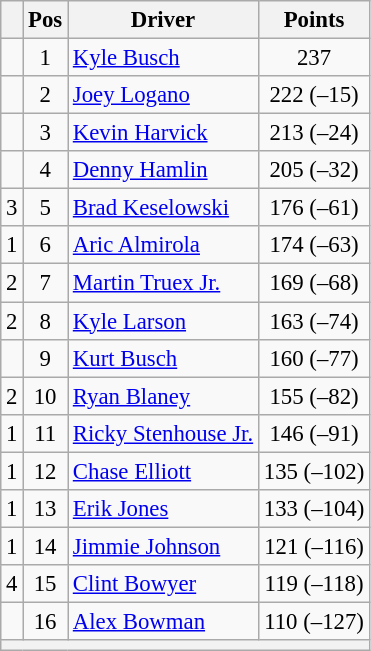<table class="wikitable" style="font-size: 95%">
<tr>
<th></th>
<th>Pos</th>
<th>Driver</th>
<th>Points</th>
</tr>
<tr>
<td align="left"></td>
<td style="text-align:center;">1</td>
<td><a href='#'>Kyle Busch</a></td>
<td style="text-align:center;">237</td>
</tr>
<tr>
<td align="left"></td>
<td style="text-align:center;">2</td>
<td><a href='#'>Joey Logano</a></td>
<td style="text-align:center;">222 (–15)</td>
</tr>
<tr>
<td align="left"></td>
<td style="text-align:center;">3</td>
<td><a href='#'>Kevin Harvick</a></td>
<td style="text-align:center;">213 (–24)</td>
</tr>
<tr>
<td align="left"></td>
<td style="text-align:center;">4</td>
<td><a href='#'>Denny Hamlin</a></td>
<td style="text-align:center;">205 (–32)</td>
</tr>
<tr>
<td align="left"> 3</td>
<td style="text-align:center;">5</td>
<td><a href='#'>Brad Keselowski</a></td>
<td style="text-align:center;">176 (–61)</td>
</tr>
<tr>
<td align="left"> 1</td>
<td style="text-align:center;">6</td>
<td><a href='#'>Aric Almirola</a></td>
<td style="text-align:center;">174 (–63)</td>
</tr>
<tr>
<td align="left"> 2</td>
<td style="text-align:center;">7</td>
<td><a href='#'>Martin Truex Jr.</a></td>
<td style="text-align:center;">169 (–68)</td>
</tr>
<tr>
<td align="left"> 2</td>
<td style="text-align:center;">8</td>
<td><a href='#'>Kyle Larson</a></td>
<td style="text-align:center;">163 (–74)</td>
</tr>
<tr>
<td align="left"></td>
<td style="text-align:center;">9</td>
<td><a href='#'>Kurt Busch</a></td>
<td style="text-align:center;">160 (–77)</td>
</tr>
<tr>
<td align="left"> 2</td>
<td style="text-align:center;">10</td>
<td><a href='#'>Ryan Blaney</a></td>
<td style="text-align:center;">155 (–82)</td>
</tr>
<tr>
<td align="left"> 1</td>
<td style="text-align:center;">11</td>
<td><a href='#'>Ricky Stenhouse Jr.</a></td>
<td style="text-align:center;">146 (–91)</td>
</tr>
<tr>
<td align="left"> 1</td>
<td style="text-align:center;">12</td>
<td><a href='#'>Chase Elliott</a></td>
<td style="text-align:center;">135 (–102)</td>
</tr>
<tr>
<td align="left"> 1</td>
<td style="text-align:center;">13</td>
<td><a href='#'>Erik Jones</a></td>
<td style="text-align:center;">133 (–104)</td>
</tr>
<tr>
<td align="left"> 1</td>
<td style="text-align:center;">14</td>
<td><a href='#'>Jimmie Johnson</a></td>
<td style="text-align:center;">121 (–116)</td>
</tr>
<tr>
<td align="left"> 4</td>
<td style="text-align:center;">15</td>
<td><a href='#'>Clint Bowyer</a></td>
<td style="text-align:center;">119 (–118)</td>
</tr>
<tr>
<td align="left"></td>
<td style="text-align:center;">16</td>
<td><a href='#'>Alex Bowman</a></td>
<td style="text-align:center;">110 (–127)</td>
</tr>
<tr class="sortbottom">
<th colspan="9"></th>
</tr>
</table>
